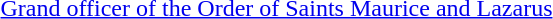<table>
<tr>
<td rowspan=2 style="width:60px; vertical-align:top;"></td>
<td><a href='#'>Grand officer of the Order of Saints Maurice and Lazarus</a></td>
</tr>
<tr>
<td></td>
</tr>
</table>
